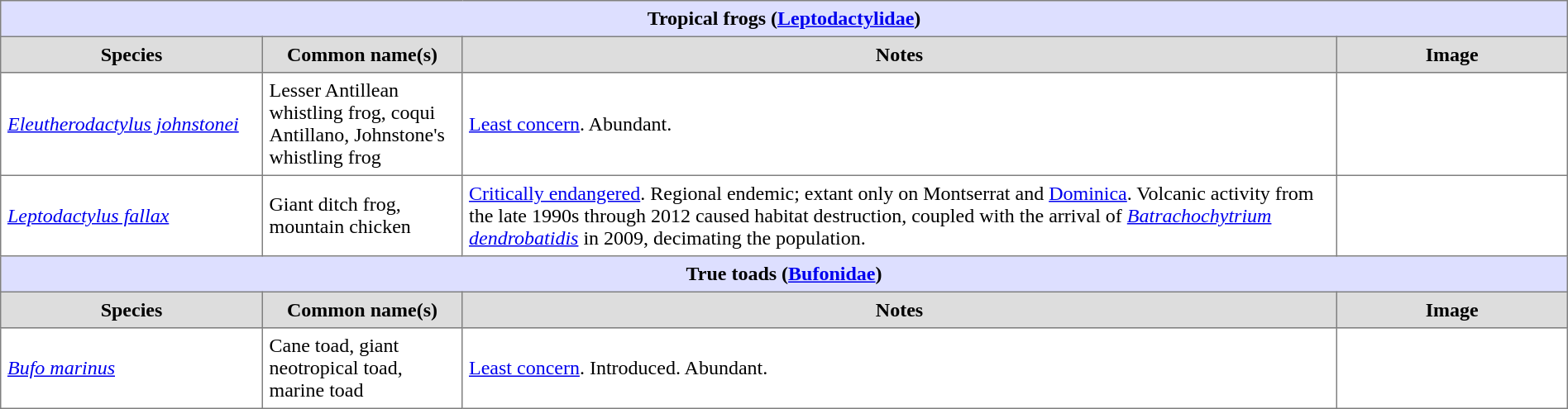<table border=1 style="border-collapse:collapse;" cellpadding=5 width=100%>
<tr>
<th colspan=4 bgcolor=#DDDFFF>Tropical frogs (<a href='#'>Leptodactylidae</a>)</th>
</tr>
<tr bgcolor=#DDDDDD align=center>
<th width=200px>Species</th>
<th width=150px>Common name(s)</th>
<th>Notes</th>
<th width=175px>Image</th>
</tr>
<tr>
<td><em><a href='#'>Eleutherodactylus johnstonei</a></em></td>
<td>Lesser Antillean whistling frog, coqui Antillano, Johnstone's whistling frog</td>
<td><a href='#'>Least concern</a>. Abundant.</td>
<td></td>
</tr>
<tr>
<td><em><a href='#'>Leptodactylus fallax</a></em></td>
<td>Giant ditch frog, mountain chicken</td>
<td><a href='#'>Critically endangered</a>. Regional endemic; extant only on Montserrat and <a href='#'>Dominica</a>. Volcanic activity from the late 1990s through 2012 caused habitat destruction, coupled with the arrival of <em><a href='#'>Batrachochytrium dendrobatidis</a></em> in 2009, decimating the population.</td>
<td></td>
</tr>
<tr>
<th colspan=4 bgcolor=#DDDFFF>True toads (<a href='#'>Bufonidae</a>)</th>
</tr>
<tr bgcolor=#DDDDDD align=center>
<th width=200px>Species</th>
<th width=150px>Common name(s)</th>
<th>Notes</th>
<th width=175px>Image</th>
</tr>
<tr>
<td><em><a href='#'>Bufo marinus</a></em></td>
<td>Cane toad, giant neotropical toad, marine toad</td>
<td><a href='#'>Least concern</a>. Introduced. Abundant.</td>
<td></td>
</tr>
</table>
